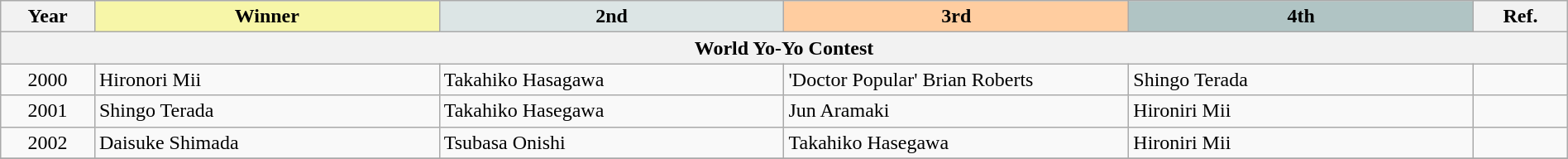<table class="wikitable" width=100%>
<tr>
<th width=6%>Year</th>
<th style="background-color: #F7F6A8;" width=22%>Winner</th>
<th style="background-color: #DCE5E5;" width=22%>2nd</th>
<th style="background-color: #FFCDA0;" width=22%>3rd</th>
<th style="background-color: #B0C4C4;" width=22%>4th</th>
<th width=6%>Ref.</th>
</tr>
<tr>
<th colspan="6">World Yo-Yo Contest</th>
</tr>
<tr>
<td align=center>2000</td>
<td> Hironori Mii</td>
<td> Takahiko Hasagawa</td>
<td> 'Doctor Popular' Brian Roberts</td>
<td> Shingo Terada</td>
<td></td>
</tr>
<tr>
<td align=center>2001</td>
<td> Shingo Terada</td>
<td> Takahiko Hasegawa</td>
<td> Jun Aramaki</td>
<td> Hironiri Mii</td>
<td></td>
</tr>
<tr>
<td align=center>2002</td>
<td> Daisuke Shimada</td>
<td> Tsubasa Onishi</td>
<td> Takahiko Hasegawa</td>
<td> Hironiri Mii</td>
<td></td>
</tr>
<tr>
</tr>
</table>
